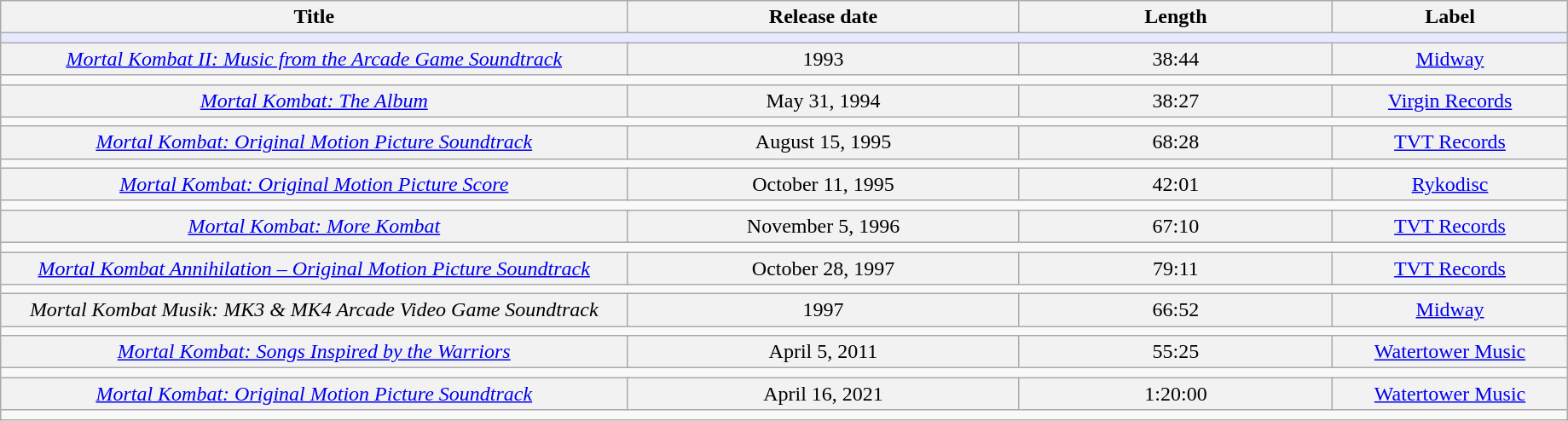<table class="wikitable" style="width:97%;">
<tr style="text-align: center;">
<th colspan="2" style="width:40%;">Title</th>
<th style="width:25%;">Release date</th>
<th style="width:20%;">Length</th>
<th style="width:45%;">Label</th>
</tr>
<tr>
<td colspan="5" style="background:#e6e9ff;"></td>
</tr>
<tr style="background:#f2f2f2; text-align:center;">
<td colspan="2"><em><a href='#'>Mortal Kombat II: Music from the Arcade Game Soundtrack</a></em></td>
<td>1993</td>
<td>38:44</td>
<td><a href='#'>Midway</a></td>
</tr>
<tr>
<td colspan="5" style="border: none; vertical-align: top;"></td>
</tr>
<tr style="background:#f2f2f2; text-align:center;">
<td colspan="2"><em><a href='#'>Mortal Kombat: The Album</a></em></td>
<td>May 31, 1994</td>
<td>38:27</td>
<td><a href='#'>Virgin Records</a></td>
</tr>
<tr>
<td colspan="5" style="border: none; vertical-align: top;"></td>
</tr>
<tr style="background:#f2f2f2; text-align:center;">
<td colspan="2"><em><a href='#'>Mortal Kombat: Original Motion Picture Soundtrack</a></em></td>
<td>August 15, 1995</td>
<td>68:28</td>
<td><a href='#'>TVT Records</a></td>
</tr>
<tr>
<td colspan="5" style="border: none; vertical-align: top;"></td>
</tr>
<tr style="background:#f2f2f2; text-align:center;">
<td colspan="2"><em><a href='#'>Mortal Kombat: Original Motion Picture Score</a></em></td>
<td>October 11, 1995</td>
<td>42:01</td>
<td><a href='#'>Rykodisc</a></td>
</tr>
<tr>
<td colspan="5" style="border: none; vertical-align: top;"></td>
</tr>
<tr style="background:#f2f2f2; text-align:center;">
<td colspan="2"><em><a href='#'>Mortal Kombat: More Kombat</a></em></td>
<td>November 5, 1996</td>
<td>67:10</td>
<td><a href='#'>TVT Records</a></td>
</tr>
<tr>
<td colspan="5" style="border: none; vertical-align: top;"></td>
</tr>
<tr style="background:#f2f2f2; text-align:center;">
<td colspan="2"><em><a href='#'>Mortal Kombat Annihilation – Original Motion Picture Soundtrack</a></em></td>
<td>October 28, 1997</td>
<td>79:11</td>
<td><a href='#'>TVT Records</a></td>
</tr>
<tr>
<td colspan="5" style="border: none; vertical-align: top;"></td>
</tr>
<tr style="background:#f2f2f2; text-align:center;">
<td colspan="2"><em>Mortal Kombat Musik: MK3 & MK4 Arcade Video Game Soundtrack</em></td>
<td>1997</td>
<td>66:52</td>
<td><a href='#'>Midway</a></td>
</tr>
<tr>
<td colspan="5" style="border: none; vertical-align: top;"></td>
</tr>
<tr style="background:#f2f2f2; text-align:center;">
<td colspan="2"><em><a href='#'>Mortal Kombat: Songs Inspired by the Warriors</a></em></td>
<td>April 5, 2011</td>
<td>55:25</td>
<td><a href='#'>Watertower Music</a></td>
</tr>
<tr>
<td colspan="5" style="border: none; vertical-align: top;"></td>
</tr>
<tr style="background:#f2f2f2; text-align:center;">
<td colspan="2"><em><a href='#'>Mortal Kombat: Original Motion Picture Soundtrack</a></em></td>
<td>April 16, 2021</td>
<td>1:20:00</td>
<td><a href='#'>Watertower Music</a></td>
</tr>
<tr>
<td colspan="5" style="border: none; vertical-align: top;"></td>
</tr>
</table>
